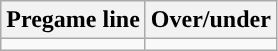<table class="wikitable">
<tr align="center">
<th>Pregame line</th>
<th>Over/under</th>
</tr>
<tr align="center">
<td></td>
<td></td>
</tr>
</table>
